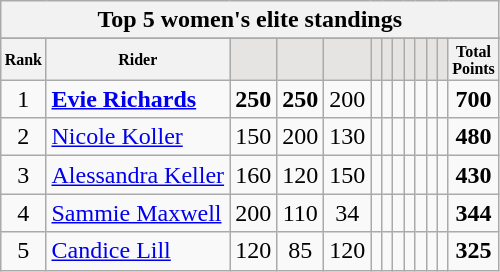<table class="wikitable sortable">
<tr>
<th colspan=28 align="center"><strong>Top 5 women's elite standings</strong></th>
</tr>
<tr>
</tr>
<tr style="font-size:8pt;font-weight:bold">
<th align="center">Rank</th>
<th align="center">Rider</th>
<th class=unsortable style="background:#E5E4E2;"><small></small></th>
<th class=unsortable style="background:#E5E4E2;"><small></small></th>
<th class=unsortable style="background:#E5E4E2;"><small></small></th>
<th class=unsortable style="background:#E5E4E2;"><small></small></th>
<th class=unsortable style="background:#E5E4E2;"><small></small></th>
<th class=unsortable style="background:#E5E4E2;"><small></small></th>
<th class=unsortable style="background:#E5E4E2;"><small></small></th>
<th class=unsortable style="background:#E5E4E2;"><small></small></th>
<th class=unsortable style="background:#E5E4E2;"><small></small></th>
<th class=unsortable style="background:#E5E4E2;"><small></small></th>
<th align="center">Total<br>Points</th>
</tr>
<tr>
<td align=center>1</td>
<td> <strong><a href='#'>Evie Richards</a></strong></td>
<td align=center><strong>250</strong></td>
<td align=center><strong>250</strong></td>
<td align=center>200</td>
<td align=center></td>
<td align=center></td>
<td align=center></td>
<td align=center></td>
<td align=center></td>
<td align=center></td>
<td align=center></td>
<td align=center><strong>700</strong></td>
</tr>
<tr>
<td align=center>2</td>
<td> <a href='#'>Nicole Koller</a></td>
<td align=center>150</td>
<td align=center>200</td>
<td align=center>130</td>
<td align=center></td>
<td align=center></td>
<td align=center></td>
<td align=center></td>
<td align=center></td>
<td align=center></td>
<td align=center></td>
<td align=center><strong>480</strong></td>
</tr>
<tr>
<td align=center>3</td>
<td> <a href='#'>Alessandra Keller</a></td>
<td align=center>160</td>
<td align=center>120</td>
<td align=center>150</td>
<td align=center></td>
<td align=center></td>
<td align=center></td>
<td align=center></td>
<td align=center></td>
<td align=center></td>
<td align=center></td>
<td align=center><strong>430</strong></td>
</tr>
<tr>
<td align=center>4</td>
<td> <a href='#'>Sammie Maxwell</a></td>
<td align=center>200</td>
<td align=center>110</td>
<td align=center>34</td>
<td align=center></td>
<td align=center></td>
<td align=center></td>
<td align=center></td>
<td align=center></td>
<td align=center></td>
<td align=center></td>
<td align=center><strong>344</strong></td>
</tr>
<tr>
<td align=center>5</td>
<td> <a href='#'>Candice Lill</a></td>
<td align=center>120</td>
<td align=center>85</td>
<td align=center>120</td>
<td align=center></td>
<td align=center></td>
<td align=center></td>
<td align=center></td>
<td align=center></td>
<td align=center></td>
<td align=center></td>
<td align=center><strong>325</strong><br></td>
</tr>
</table>
